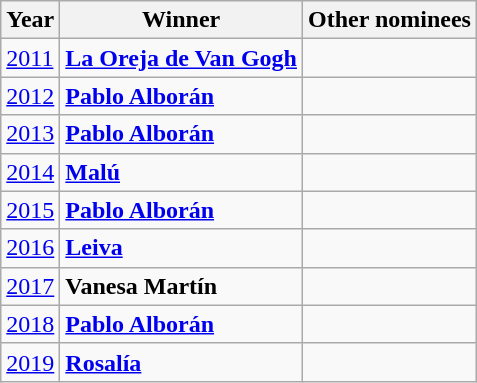<table class="wikitable">
<tr>
<th>Year</th>
<th>Winner</th>
<th>Other nominees</th>
</tr>
<tr>
<td><a href='#'>2011</a></td>
<td><strong><a href='#'>La Oreja de Van Gogh</a></strong></td>
<td></td>
</tr>
<tr>
<td><a href='#'>2012</a></td>
<td><strong><a href='#'>Pablo Alborán</a></strong></td>
<td></td>
</tr>
<tr>
<td><a href='#'>2013</a></td>
<td><strong><a href='#'>Pablo Alborán</a></strong></td>
<td></td>
</tr>
<tr>
<td><a href='#'>2014</a></td>
<td><strong><a href='#'>Malú</a></strong></td>
<td></td>
</tr>
<tr>
<td><a href='#'>2015</a></td>
<td><strong><a href='#'>Pablo Alborán</a></strong></td>
<td></td>
</tr>
<tr>
<td><a href='#'>2016</a></td>
<td><strong><a href='#'>Leiva</a></strong></td>
<td></td>
</tr>
<tr>
<td><a href='#'>2017</a></td>
<td><strong>Vanesa Martín</strong></td>
<td></td>
</tr>
<tr>
<td><a href='#'>2018</a></td>
<td><strong><a href='#'>Pablo Alborán</a></strong></td>
<td></td>
</tr>
<tr>
<td><a href='#'>2019</a></td>
<td><strong><a href='#'>Rosalía</a></strong></td>
<td></td>
</tr>
</table>
